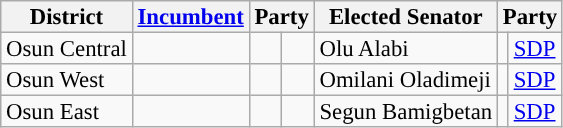<table class="sortable wikitable" style="font-size:95%;line-height:14px;">
<tr>
<th class="unsortable">District</th>
<th class="unsortable"><a href='#'>Incumbent</a></th>
<th colspan="2">Party</th>
<th class="unsortable">Elected Senator</th>
<th colspan="2">Party</th>
</tr>
<tr>
<td>Osun Central</td>
<td></td>
<td></td>
<td></td>
<td>Olu Alabi</td>
<td style="background:"></td>
<td><a href='#'>SDP</a></td>
</tr>
<tr>
<td>Osun West</td>
<td></td>
<td></td>
<td></td>
<td>Omilani Oladimeji</td>
<td style="background:"></td>
<td><a href='#'>SDP</a></td>
</tr>
<tr>
<td>Osun East</td>
<td></td>
<td></td>
<td></td>
<td>Segun Bamigbetan</td>
<td style="background:"></td>
<td><a href='#'>SDP</a></td>
</tr>
</table>
